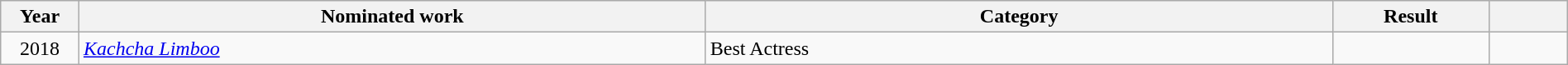<table class="wikitable sortable" width=100%>
<tr>
<th width=5%>Year</th>
<th width=40%>Nominated work</th>
<th width=40%>Category</th>
<th width=10%>Result</th>
<th width=5%></th>
</tr>
<tr>
<td style="text-align:center;">2018</td>
<td><em><a href='#'>Kachcha Limboo</a></em></td>
<td>Best Actress</td>
<td></td>
<td style="text-align:center;"></td>
</tr>
</table>
